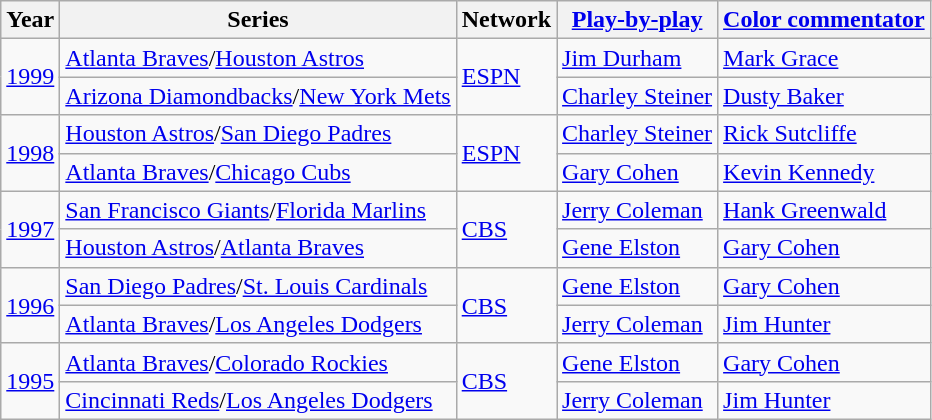<table class="wikitable">
<tr>
<th>Year</th>
<th>Series</th>
<th>Network</th>
<th><a href='#'>Play-by-play</a></th>
<th><a href='#'>Color commentator</a></th>
</tr>
<tr>
<td rowspan=2><a href='#'>1999</a></td>
<td><a href='#'>Atlanta Braves</a>/<a href='#'>Houston Astros</a></td>
<td rowspan="2"><a href='#'>ESPN</a></td>
<td><a href='#'>Jim Durham</a></td>
<td><a href='#'>Mark Grace</a></td>
</tr>
<tr>
<td><a href='#'>Arizona Diamondbacks</a>/<a href='#'>New York Mets</a></td>
<td><a href='#'>Charley Steiner</a></td>
<td><a href='#'>Dusty Baker</a></td>
</tr>
<tr>
<td rowspan=2><a href='#'>1998</a></td>
<td><a href='#'>Houston Astros</a>/<a href='#'>San Diego Padres</a></td>
<td rowspan="2"><a href='#'>ESPN</a></td>
<td><a href='#'>Charley Steiner</a></td>
<td><a href='#'>Rick Sutcliffe</a></td>
</tr>
<tr>
<td><a href='#'>Atlanta Braves</a>/<a href='#'>Chicago Cubs</a></td>
<td><a href='#'>Gary Cohen</a></td>
<td><a href='#'>Kevin Kennedy</a></td>
</tr>
<tr>
<td rowspan=2><a href='#'>1997</a></td>
<td><a href='#'>San Francisco Giants</a>/<a href='#'>Florida Marlins</a></td>
<td rowspan="2"><a href='#'>CBS</a></td>
<td><a href='#'>Jerry Coleman</a></td>
<td><a href='#'>Hank Greenwald</a></td>
</tr>
<tr>
<td><a href='#'>Houston Astros</a>/<a href='#'>Atlanta Braves</a></td>
<td><a href='#'>Gene Elston</a></td>
<td><a href='#'>Gary Cohen</a></td>
</tr>
<tr>
<td rowspan=2><a href='#'>1996</a></td>
<td><a href='#'>San Diego Padres</a>/<a href='#'>St. Louis Cardinals</a></td>
<td rowspan="2"><a href='#'>CBS</a></td>
<td><a href='#'>Gene Elston</a></td>
<td><a href='#'>Gary Cohen</a></td>
</tr>
<tr>
<td><a href='#'>Atlanta Braves</a>/<a href='#'>Los Angeles Dodgers</a></td>
<td><a href='#'>Jerry Coleman</a></td>
<td><a href='#'>Jim Hunter</a></td>
</tr>
<tr>
<td rowspan=2><a href='#'>1995</a></td>
<td><a href='#'>Atlanta Braves</a>/<a href='#'>Colorado Rockies</a></td>
<td rowspan="2"><a href='#'>CBS</a></td>
<td><a href='#'>Gene Elston</a></td>
<td><a href='#'>Gary Cohen</a></td>
</tr>
<tr>
<td><a href='#'>Cincinnati Reds</a>/<a href='#'>Los Angeles Dodgers</a></td>
<td><a href='#'>Jerry Coleman</a></td>
<td><a href='#'>Jim Hunter</a></td>
</tr>
</table>
